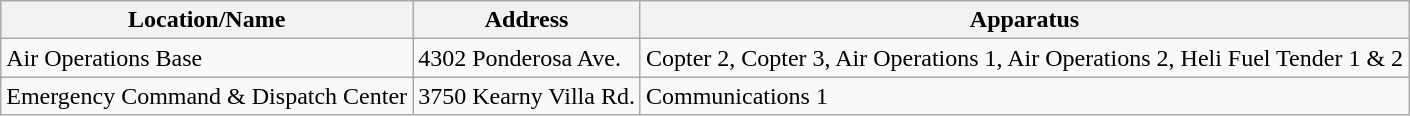<table class="wikitable">
<tr>
<th>Location/Name</th>
<th>Address</th>
<th>Apparatus</th>
</tr>
<tr>
<td>Air Operations Base</td>
<td>4302 Ponderosa Ave.</td>
<td>Copter 2, Copter 3, Air Operations 1, Air Operations 2, Heli Fuel Tender 1 & 2</td>
</tr>
<tr>
<td>Emergency Command & Dispatch Center</td>
<td>3750 Kearny Villa Rd.</td>
<td>Communications 1</td>
</tr>
</table>
